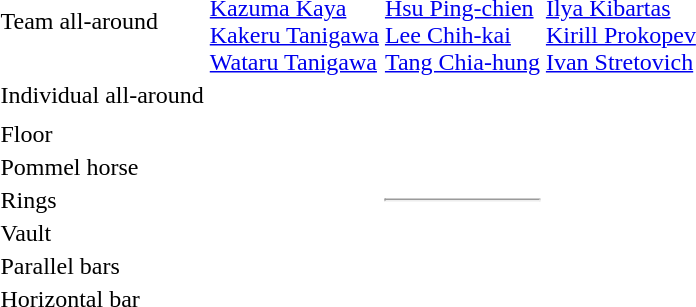<table>
<tr>
<td>Team all-around<br></td>
<td><br><a href='#'>Kazuma Kaya</a><br><a href='#'>Kakeru Tanigawa</a><br><a href='#'>Wataru Tanigawa</a></td>
<td><br><a href='#'>Hsu Ping-chien</a><br><a href='#'>Lee Chih-kai</a><br><a href='#'>Tang Chia-hung</a></td>
<td><br><a href='#'>Ilya Kibartas</a><br><a href='#'>Kirill Prokopev</a><br><a href='#'>Ivan Stretovich</a></td>
</tr>
<tr>
<td>Individual all-around<br></td>
<td></td>
<td></td>
<td></td>
</tr>
<tr>
<th colspan="4"></th>
</tr>
<tr>
<td>Floor<br></td>
<td></td>
<td></td>
<td></td>
</tr>
<tr>
<td>Pommel horse<br></td>
<td></td>
<td></td>
<td></td>
</tr>
<tr>
<td>Rings<br></td>
<td></td>
<td><hr></td>
<td></td>
</tr>
<tr>
<td>Vault<br></td>
<td></td>
<td></td>
<td></td>
</tr>
<tr>
<td>Parallel bars<br></td>
<td></td>
<td></td>
<td></td>
</tr>
<tr>
<td>Horizontal bar<br></td>
<td></td>
<td></td>
<td></td>
</tr>
</table>
